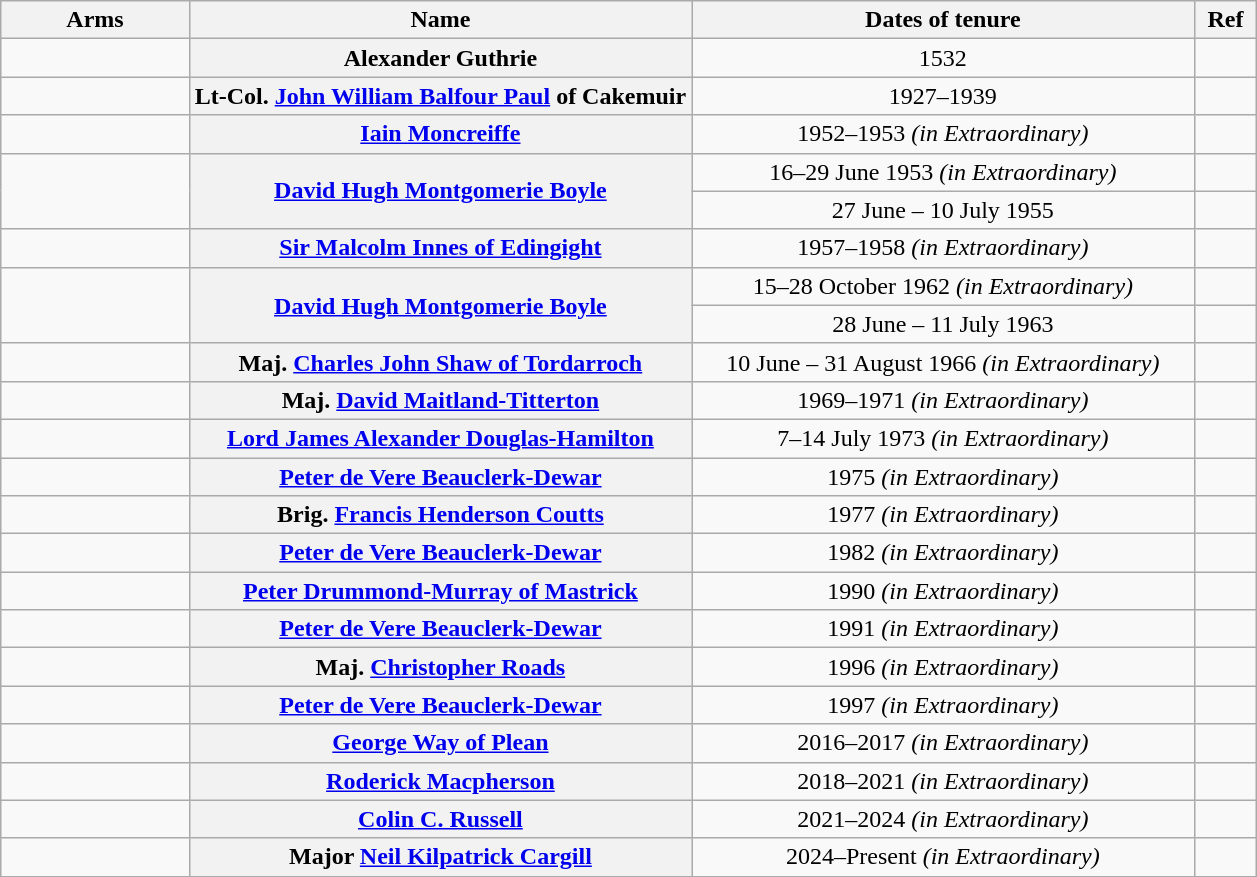<table class="wikitable" style="text-align:center;">
<tr>
<th>Arms</th>
<th style="width:40%">Name</th>
<th style="width:40%">Dates of tenure</th>
<th style="width:5%">Ref</th>
</tr>
<tr>
<td></td>
<th>Alexander Guthrie</th>
<td>1532</td>
<td></td>
</tr>
<tr>
<td></td>
<th>Lt-Col. <a href='#'>John William Balfour Paul</a> of Cakemuir</th>
<td>1927–1939</td>
<td></td>
</tr>
<tr>
<td></td>
<th><a href='#'>Iain Moncreiffe</a></th>
<td>1952–1953 <em>(in Extraordinary)</em></td>
<td></td>
</tr>
<tr>
<td rowspan="2"></td>
<th rowspan="2"><a href='#'>David Hugh Montgomerie Boyle</a></th>
<td>16–29 June 1953  <em>(in Extraordinary)</em></td>
<td></td>
</tr>
<tr>
<td>27 June – 10 July 1955</td>
<td></td>
</tr>
<tr>
<td></td>
<th><a href='#'>Sir Malcolm Innes of Edingight</a></th>
<td>1957–1958 <em>(in Extraordinary)</em></td>
<td></td>
</tr>
<tr>
<td rowspan="2"></td>
<th rowspan="2"><a href='#'>David Hugh Montgomerie Boyle</a></th>
<td>15–28 October 1962 <em>(in Extraordinary)</em></td>
<td></td>
</tr>
<tr>
<td>28 June – 11 July 1963</td>
<td></td>
</tr>
<tr>
<td></td>
<th>Maj. <a href='#'>Charles John Shaw of Tordarroch</a></th>
<td>10 June – 31 August 1966 <em>(in Extraordinary)</em></td>
<td></td>
</tr>
<tr>
<td></td>
<th>Maj. <a href='#'>David Maitland-Titterton</a></th>
<td>1969–1971 <em>(in Extraordinary)</em></td>
<td></td>
</tr>
<tr>
<td></td>
<th><a href='#'>Lord James Alexander Douglas-Hamilton</a></th>
<td>7–14 July 1973 <em>(in Extraordinary)</em></td>
<td></td>
</tr>
<tr>
<td></td>
<th><a href='#'>Peter de Vere Beauclerk-Dewar</a></th>
<td>1975 <em>(in Extraordinary)</em></td>
<td></td>
</tr>
<tr>
<td></td>
<th>Brig. <a href='#'>Francis Henderson Coutts</a></th>
<td>1977 <em>(in Extraordinary)</em></td>
<td></td>
</tr>
<tr>
<td></td>
<th><a href='#'>Peter de Vere Beauclerk-Dewar</a></th>
<td>1982 <em>(in Extraordinary)</em></td>
<td></td>
</tr>
<tr>
<td></td>
<th><a href='#'>Peter Drummond-Murray of Mastrick</a></th>
<td>1990 <em>(in Extraordinary)</em></td>
<td></td>
</tr>
<tr>
<td></td>
<th><a href='#'>Peter de Vere Beauclerk-Dewar</a></th>
<td>1991 <em>(in Extraordinary)</em></td>
<td></td>
</tr>
<tr>
<td></td>
<th>Maj. <a href='#'>Christopher Roads</a></th>
<td>1996 <em>(in Extraordinary)</em></td>
<td></td>
</tr>
<tr>
<td></td>
<th><a href='#'>Peter de Vere Beauclerk-Dewar</a></th>
<td>1997 <em>(in Extraordinary)</em></td>
<td></td>
</tr>
<tr>
<td></td>
<th><a href='#'>George Way of Plean</a></th>
<td>2016–2017 <em>(in Extraordinary)</em></td>
<td></td>
</tr>
<tr>
<td></td>
<th><a href='#'>Roderick Macpherson</a></th>
<td>2018–2021 <em>(in Extraordinary)</em></td>
<td></td>
</tr>
<tr>
<td></td>
<th><a href='#'>Colin C. Russell</a></th>
<td>2021–2024 <em>(in Extraordinary)</em></td>
<td></td>
</tr>
<tr>
<td></td>
<th>Major <a href='#'>Neil Kilpatrick Cargill</a></th>
<td>2024–Present <em>(in Extraordinary)</em></td>
<td></td>
</tr>
<tr>
</tr>
</table>
